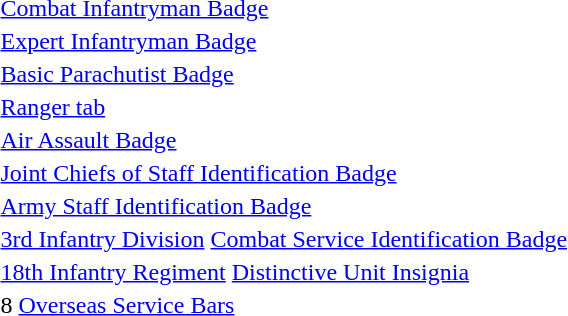<table>
<tr>
<td></td>
<td><a href='#'>Combat Infantryman Badge</a></td>
</tr>
<tr>
<td></td>
<td><a href='#'>Expert Infantryman Badge</a></td>
</tr>
<tr>
<td></td>
<td><a href='#'>Basic Parachutist Badge</a></td>
</tr>
<tr>
<td></td>
<td><a href='#'>Ranger tab</a></td>
</tr>
<tr>
<td></td>
<td><a href='#'>Air Assault Badge</a></td>
</tr>
<tr>
<td></td>
<td><a href='#'>Joint Chiefs of Staff Identification Badge</a></td>
</tr>
<tr>
<td></td>
<td><a href='#'>Army Staff Identification Badge</a></td>
</tr>
<tr>
<td></td>
<td><a href='#'>3rd Infantry Division</a> <a href='#'>Combat Service Identification Badge</a></td>
</tr>
<tr>
<td></td>
<td><a href='#'>18th Infantry Regiment</a> <a href='#'>Distinctive Unit Insignia</a></td>
</tr>
<tr>
<td></td>
<td>8 <a href='#'>Overseas Service Bars</a></td>
</tr>
</table>
